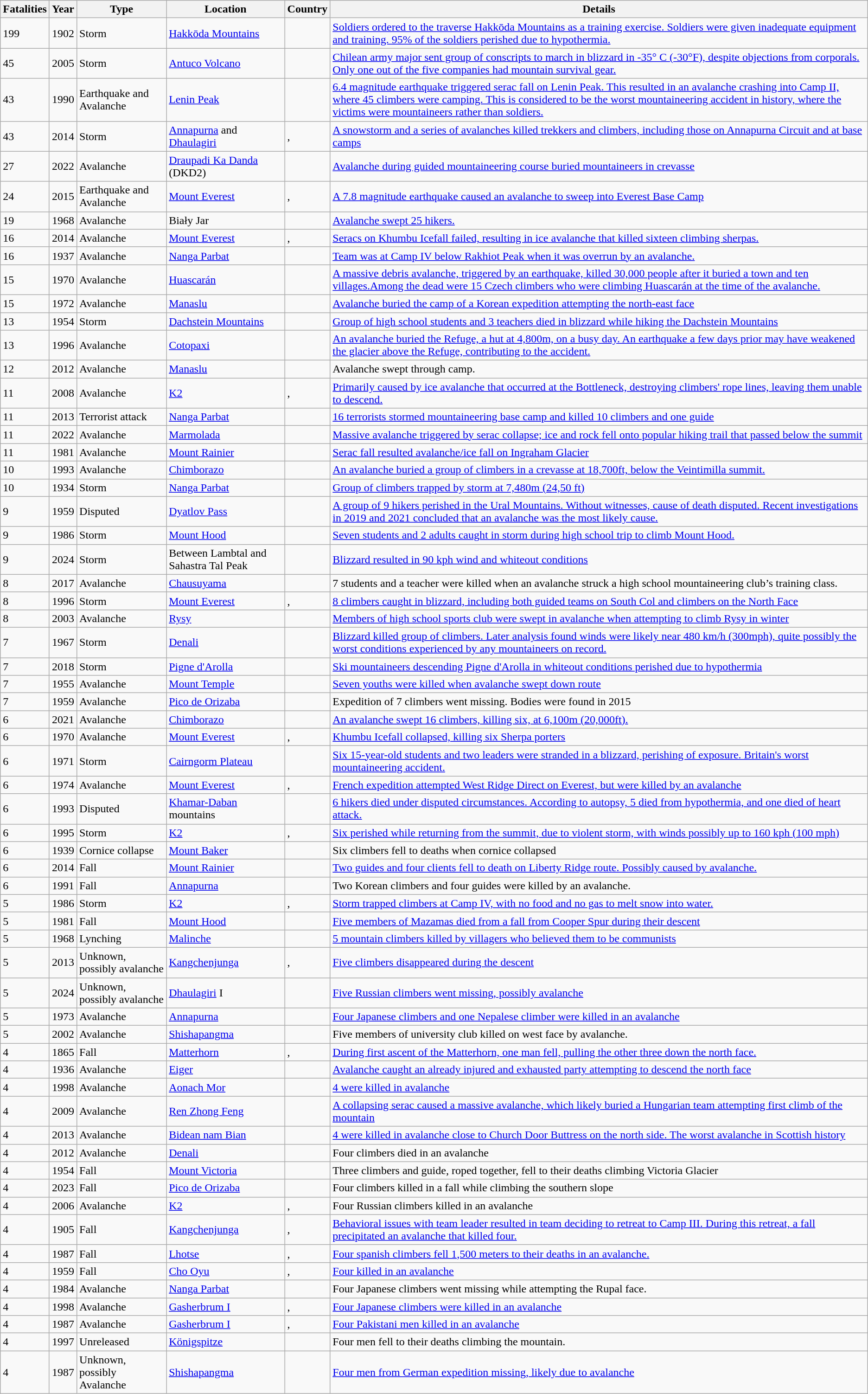<table class="wikitable sortable">
<tr>
<th data-sort-type="number">Fatalities</th>
<th>Year</th>
<th>Type</th>
<th>Location</th>
<th>Country</th>
<th>Details</th>
</tr>
<tr>
<td>199</td>
<td>1902</td>
<td>Storm</td>
<td><a href='#'>Hakkōda Mountains</a></td>
<td></td>
<td><a href='#'>Soldiers ordered to the traverse Hakkōda Mountains as a training exercise. Soldiers were given inadequate equipment and training. 95% of the soldiers perished due to hypothermia.</a></td>
</tr>
<tr>
<td>45</td>
<td>2005</td>
<td>Storm</td>
<td><a href='#'>Antuco Volcano</a></td>
<td></td>
<td><a href='#'>Chilean army major sent group of conscripts to march in blizzard in -35° C (-30°F), despite objections from corporals. Only one out of the five companies had mountain survival gear.</a></td>
</tr>
<tr>
<td>43</td>
<td>1990</td>
<td>Earthquake and Avalanche</td>
<td><a href='#'>Lenin Peak</a></td>
<td></td>
<td><a href='#'>6.4 magnitude earthquake triggered serac fall on Lenin Peak. This resulted in an avalanche crashing into Camp II, where 45 climbers were camping. This is considered to be the worst mountaineering accident in history, where the victims were mountaineers rather than soldiers.</a></td>
</tr>
<tr>
<td>43</td>
<td>2014</td>
<td>Storm</td>
<td><a href='#'>Annapurna</a> and <a href='#'>Dhaulagiri</a></td>
<td>,</td>
<td><a href='#'>A snowstorm and a series of avalanches killed trekkers and climbers, including those on Annapurna Circuit and at base camps</a></td>
</tr>
<tr>
<td>27</td>
<td>2022</td>
<td>Avalanche</td>
<td><a href='#'>Draupadi Ka Danda</a> (DKD2)</td>
<td></td>
<td><a href='#'>Avalanche during guided mountaineering course buried mountaineers in crevasse</a></td>
</tr>
<tr>
<td>24</td>
<td>2015</td>
<td>Earthquake and Avalanche</td>
<td><a href='#'>Mount Everest</a></td>
<td>,</td>
<td><a href='#'>A 7.8 magnitude earthquake caused an avalanche to sweep into Everest Base Camp</a></td>
</tr>
<tr>
<td>19</td>
<td>1968</td>
<td>Avalanche</td>
<td>Biały Jar</td>
<td></td>
<td><a href='#'>Avalanche swept 25 hikers.</a></td>
</tr>
<tr>
<td>16</td>
<td>2014</td>
<td>Avalanche</td>
<td><a href='#'>Mount Everest</a></td>
<td>,</td>
<td><a href='#'>Seracs on Khumbu Icefall failed, resulting in ice avalanche that killed sixteen climbing sherpas.</a></td>
</tr>
<tr>
<td>16</td>
<td>1937</td>
<td>Avalanche</td>
<td><a href='#'>Nanga Parbat</a></td>
<td></td>
<td><a href='#'>Team was at Camp IV below Rakhiot Peak when it was overrun by an avalanche.</a></td>
</tr>
<tr>
<td>15</td>
<td>1970</td>
<td>Avalanche</td>
<td><a href='#'>Huascarán</a></td>
<td></td>
<td><a href='#'>A massive debris avalanche, triggered by an earthquake, killed 30,000 people after it buried a town and ten villages.</a><a href='#'>Among the dead were 15 Czech climbers who were climbing Huascarán at the time of the avalanche.</a></td>
</tr>
<tr>
<td>15</td>
<td>1972</td>
<td>Avalanche</td>
<td><a href='#'>Manaslu</a></td>
<td></td>
<td><a href='#'>Avalanche buried the camp of a Korean expedition attempting the north-east face</a></td>
</tr>
<tr>
<td>13</td>
<td>1954</td>
<td>Storm</td>
<td><a href='#'>Dachstein Mountains</a></td>
<td></td>
<td><a href='#'>Group of high school students and 3 teachers died in blizzard while hiking the Dachstein Mountains</a></td>
</tr>
<tr>
<td>13</td>
<td>1996</td>
<td>Avalanche</td>
<td><a href='#'>Cotopaxi</a></td>
<td></td>
<td><a href='#'>An avalanche buried the Refuge, a hut at 4,800m, on a busy day. An earthquake a few days prior may have weakened the glacier above the Refuge, contributing to the accident.</a></td>
</tr>
<tr>
<td>12</td>
<td>2012</td>
<td>Avalanche</td>
<td><a href='#'>Manaslu</a></td>
<td></td>
<td>Avalanche swept through camp.</td>
</tr>
<tr>
<td>11</td>
<td>2008</td>
<td>Avalanche</td>
<td><a href='#'>K2</a></td>
<td>,</td>
<td><a href='#'>Primarily caused by ice avalanche that occurred at the Bottleneck, destroying climbers' rope lines, leaving them unable to descend.</a></td>
</tr>
<tr>
<td>11</td>
<td>2013</td>
<td>Terrorist attack</td>
<td><a href='#'>Nanga Parbat</a></td>
<td></td>
<td><a href='#'>16 terrorists stormed mountaineering base camp and killed 10 climbers and one guide</a></td>
</tr>
<tr>
<td>11</td>
<td>2022</td>
<td>Avalanche</td>
<td><a href='#'>Marmolada</a></td>
<td></td>
<td><a href='#'>Massive avalanche triggered by serac collapse; ice and rock fell onto popular hiking trail that passed below the summit</a></td>
</tr>
<tr>
<td>11</td>
<td>1981</td>
<td>Avalanche</td>
<td><a href='#'>Mount Rainier</a></td>
<td></td>
<td><a href='#'>Serac fall resulted avalanche/ice fall on Ingraham Glacier</a></td>
</tr>
<tr>
<td>10</td>
<td>1993</td>
<td>Avalanche</td>
<td><a href='#'>Chimborazo</a></td>
<td></td>
<td><a href='#'>An avalanche buried a group of climbers in a crevasse at 18,700ft, below the Veintimilla summit.</a></td>
</tr>
<tr>
<td>10</td>
<td>1934</td>
<td>Storm</td>
<td><a href='#'>Nanga Parbat</a></td>
<td></td>
<td><a href='#'>Group of climbers trapped by storm at 7,480m (24,50 ft)</a></td>
</tr>
<tr>
<td>9</td>
<td>1959</td>
<td>Disputed</td>
<td><a href='#'>Dyatlov Pass</a></td>
<td></td>
<td><a href='#'>A group of 9 hikers perished in the Ural Mountains. Without witnesses, cause of death disputed. Recent investigations in 2019 and 2021 concluded that an avalanche was the most likely cause.</a></td>
</tr>
<tr>
<td>9</td>
<td>1986</td>
<td>Storm</td>
<td><a href='#'>Mount Hood</a></td>
<td></td>
<td><a href='#'>Seven students and 2 adults caught in storm during high school trip to climb Mount Hood.</a></td>
</tr>
<tr>
<td>9</td>
<td>2024</td>
<td>Storm</td>
<td>Between Lambtal and Sahastra Tal Peak</td>
<td></td>
<td><a href='#'>Blizzard resulted in 90 kph wind and whiteout conditions</a></td>
</tr>
<tr>
<td>8</td>
<td>2017</td>
<td>Avalanche</td>
<td><a href='#'>Chausuyama</a></td>
<td></td>
<td>7 students and a teacher were killed when an avalanche struck a high school mountaineering club’s training class.</td>
</tr>
<tr>
<td>8</td>
<td>1996</td>
<td>Storm</td>
<td><a href='#'>Mount Everest</a></td>
<td>,</td>
<td><a href='#'>8 climbers caught in blizzard, including both guided teams on South Col and climbers on the North Face</a></td>
</tr>
<tr>
<td>8</td>
<td>2003</td>
<td>Avalanche</td>
<td><a href='#'>Rysy</a></td>
<td></td>
<td><a href='#'>Members of high school sports club were swept in avalanche when attempting to climb Rysy in winter</a></td>
</tr>
<tr>
<td>7</td>
<td>1967</td>
<td>Storm</td>
<td><a href='#'>Denali</a></td>
<td></td>
<td><a href='#'>Blizzard killed group of climbers. Later analysis found winds were likely near 480 km/h (300mph), quite possibly the worst conditions experienced by any mountaineers on record.</a></td>
</tr>
<tr>
<td>7</td>
<td>2018</td>
<td>Storm</td>
<td><a href='#'>Pigne d'Arolla</a></td>
<td></td>
<td><a href='#'>Ski mountaineers descending Pigne d'Arolla in whiteout conditions perished due to hypothermia</a></td>
</tr>
<tr>
<td>7</td>
<td>1955</td>
<td>Avalanche</td>
<td><a href='#'>Mount Temple</a></td>
<td></td>
<td><a href='#'>Seven youths were killed when avalanche swept down route</a></td>
</tr>
<tr>
<td>7</td>
<td>1959</td>
<td>Avalanche</td>
<td><a href='#'>Pico de Orizaba</a></td>
<td></td>
<td>Expedition of 7 climbers went missing. Bodies were found in 2015</td>
</tr>
<tr>
<td>6</td>
<td>2021</td>
<td>Avalanche</td>
<td><a href='#'>Chimborazo</a></td>
<td></td>
<td><a href='#'>An avalanche swept 16 climbers, killing six, at 6,100m (20,000ft).</a></td>
</tr>
<tr>
<td>6</td>
<td>1970</td>
<td>Avalanche</td>
<td><a href='#'>Mount Everest</a></td>
<td>,</td>
<td><a href='#'>Khumbu Icefall collapsed, killing six Sherpa porters</a></td>
</tr>
<tr>
<td>6</td>
<td>1971</td>
<td>Storm</td>
<td><a href='#'> Cairngorm Plateau</a></td>
<td></td>
<td><a href='#'>Six 15-year-old students and two leaders were stranded in a blizzard, perishing of exposure. Britain's worst mountaineering accident.</a></td>
</tr>
<tr>
<td>6</td>
<td>1974</td>
<td>Avalanche</td>
<td><a href='#'>Mount Everest</a></td>
<td>,</td>
<td><a href='#'>French expedition attempted West Ridge Direct on Everest, but were killed by an avalanche</a></td>
</tr>
<tr>
<td>6</td>
<td>1993</td>
<td>Disputed</td>
<td><a href='#'>Khamar-Daban</a> mountains</td>
<td></td>
<td><a href='#'>6 hikers died under disputed circumstances. According to autopsy, 5 died from hypothermia, and one died of heart attack.</a></td>
</tr>
<tr>
<td>6</td>
<td>1995</td>
<td>Storm</td>
<td><a href='#'>K2</a></td>
<td>,</td>
<td><a href='#'>Six perished while returning from the summit, due to violent storm, with winds possibly up to 160 kph (100 mph)</a></td>
</tr>
<tr>
<td>6</td>
<td>1939</td>
<td>Cornice collapse</td>
<td><a href='#'>Mount Baker</a></td>
<td></td>
<td>Six climbers fell to deaths when cornice collapsed</td>
</tr>
<tr>
<td>6</td>
<td>2014</td>
<td>Fall</td>
<td><a href='#'>Mount Rainier</a></td>
<td></td>
<td><a href='#'>Two guides and four clients fell to death on Liberty Ridge route. Possibly caused by avalanche.</a></td>
</tr>
<tr>
<td>6</td>
<td>1991</td>
<td>Fall</td>
<td><a href='#'>Annapurna</a></td>
<td></td>
<td>Two Korean climbers and four guides were killed by an avalanche.</td>
</tr>
<tr>
<td>5</td>
<td>1986</td>
<td>Storm</td>
<td><a href='#'>K2</a></td>
<td>,</td>
<td><a href='#'>Storm trapped climbers at Camp IV, with no food and no gas to melt snow into water.</a></td>
</tr>
<tr>
<td>5</td>
<td>1981</td>
<td>Fall</td>
<td><a href='#'>Mount Hood</a></td>
<td></td>
<td><a href='#'>Five members of Mazamas died from a fall from Cooper Spur during their descent</a></td>
</tr>
<tr>
<td>5</td>
<td>1968</td>
<td>Lynching</td>
<td><a href='#'>Malinche</a></td>
<td></td>
<td><a href='#'>5 mountain climbers killed by villagers who believed them to be communists</a></td>
</tr>
<tr>
<td>5</td>
<td>2013</td>
<td>Unknown, possibly avalanche</td>
<td><a href='#'>Kangchenjunga</a></td>
<td>, </td>
<td><a href='#'>Five climbers disappeared during the descent</a></td>
</tr>
<tr>
<td>5</td>
<td>2024</td>
<td>Unknown, possibly avalanche</td>
<td><a href='#'>Dhaulagiri</a> I</td>
<td></td>
<td><a href='#'>Five Russian climbers went missing, possibly avalanche</a></td>
</tr>
<tr>
<td>5</td>
<td>1973</td>
<td>Avalanche</td>
<td><a href='#'>Annapurna</a></td>
<td></td>
<td><a href='#'>Four Japanese climbers and one Nepalese climber were killed in an avalanche</a></td>
</tr>
<tr>
<td>5</td>
<td>2002</td>
<td>Avalanche</td>
<td><a href='#'>Shishapangma</a></td>
<td></td>
<td>Five members of university club killed on west face by avalanche.</td>
</tr>
<tr>
<td>4</td>
<td>1865</td>
<td>Fall</td>
<td><a href='#'>Matterhorn</a></td>
<td>, </td>
<td><a href='#'>During first ascent of the Matterhorn, one man fell, pulling the other three down the north face.</a></td>
</tr>
<tr>
<td>4</td>
<td>1936</td>
<td>Avalanche</td>
<td><a href='#'>Eiger</a></td>
<td></td>
<td><a href='#'>Avalanche caught an already injured and exhausted party attempting to descend the north face</a></td>
</tr>
<tr>
<td>4</td>
<td>1998</td>
<td>Avalanche</td>
<td><a href='#'>Aonach Mor</a></td>
<td></td>
<td><a href='#'>4 were killed in avalanche</a></td>
</tr>
<tr>
<td>4</td>
<td>2009</td>
<td>Avalanche</td>
<td><a href='#'>Ren Zhong Feng</a></td>
<td></td>
<td><a href='#'>A collapsing serac caused a massive avalanche, which likely buried a Hungarian team attempting first climb of the mountain</a></td>
</tr>
<tr>
<td>4</td>
<td>2013</td>
<td>Avalanche</td>
<td><a href='#'>Bidean nam Bian</a></td>
<td></td>
<td><a href='#'>4 were killed in avalanche close to Church Door Buttress on the north side. The worst avalanche in Scottish history</a></td>
</tr>
<tr>
<td>4</td>
<td>2012</td>
<td>Avalanche</td>
<td><a href='#'>Denali</a></td>
<td></td>
<td>Four climbers died in an avalanche</td>
</tr>
<tr>
<td>4</td>
<td>1954</td>
<td>Fall</td>
<td><a href='#'>Mount Victoria</a></td>
<td></td>
<td>Three climbers and guide, roped together, fell to their deaths climbing Victoria Glacier</td>
</tr>
<tr>
<td>4</td>
<td>2023</td>
<td>Fall</td>
<td><a href='#'>Pico de Orizaba</a></td>
<td></td>
<td>Four climbers killed in a fall while climbing the southern slope</td>
</tr>
<tr>
<td>4</td>
<td>2006</td>
<td>Avalanche</td>
<td><a href='#'>K2</a></td>
<td>,</td>
<td>Four Russian climbers killed in an avalanche</td>
</tr>
<tr>
<td>4</td>
<td>1905</td>
<td>Fall</td>
<td><a href='#'>Kangchenjunga</a></td>
<td>,</td>
<td><a href='#'>Behavioral issues with team leader resulted in team deciding to retreat to Camp III. During this retreat, a fall precipitated an avalanche that killed four.</a></td>
</tr>
<tr>
<td>4</td>
<td>1987</td>
<td>Fall</td>
<td><a href='#'>Lhotse</a></td>
<td>,</td>
<td><a href='#'>Four spanish climbers fell 1,500 meters to their deaths in an avalanche.</a></td>
</tr>
<tr>
<td>4</td>
<td>1959</td>
<td>Fall</td>
<td><a href='#'>Cho Oyu</a></td>
<td>,</td>
<td><a href='#'>Four killed in an avalanche</a></td>
</tr>
<tr>
<td>4</td>
<td>1984</td>
<td>Avalanche</td>
<td><a href='#'>Nanga Parbat</a></td>
<td></td>
<td>Four Japanese climbers went missing while attempting the Rupal face.</td>
</tr>
<tr>
<td>4</td>
<td>1998</td>
<td>Avalanche</td>
<td><a href='#'>Gasherbrum I</a></td>
<td>, </td>
<td><a href='#'>Four Japanese climbers were killed in an avalanche</a></td>
</tr>
<tr>
<td>4</td>
<td>1987</td>
<td>Avalanche</td>
<td><a href='#'>Gasherbrum I</a></td>
<td>, </td>
<td><a href='#'>Four Pakistani men killed in an avalanche</a></td>
</tr>
<tr>
<td>4</td>
<td>1997</td>
<td>Unreleased</td>
<td><a href='#'>Königspitze</a></td>
<td></td>
<td>Four men fell to their deaths climbing the mountain.</td>
</tr>
<tr>
<td>4</td>
<td>1987</td>
<td>Unknown, possibly Avalanche</td>
<td><a href='#'>Shishapangma</a></td>
<td></td>
<td><a href='#'>Four men from German expedition missing, likely due to avalanche</a></td>
</tr>
</table>
